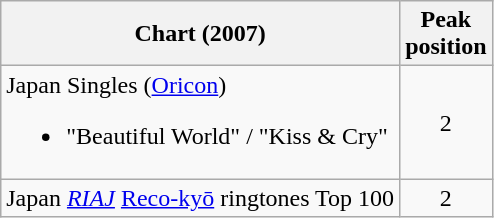<table class="wikitable sortable">
<tr>
<th>Chart (2007)</th>
<th>Peak<br>position</th>
</tr>
<tr>
<td>Japan Singles (<a href='#'>Oricon</a>)<br><ul><li>"Beautiful World" / "Kiss & Cry"</li></ul></td>
<td style="text-align:center;">2</td>
</tr>
<tr>
<td>Japan <em><a href='#'>RIAJ</a></em> <a href='#'>Reco-kyō</a> ringtones Top 100</td>
<td style="text-align:center;">2</td>
</tr>
</table>
